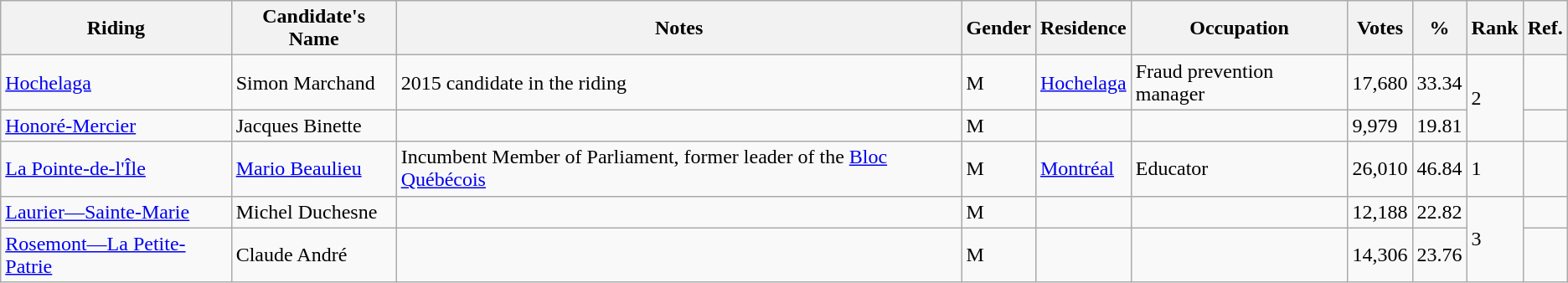<table class="wikitable sortable">
<tr>
<th>Riding</th>
<th>Candidate's Name</th>
<th>Notes</th>
<th>Gender</th>
<th>Residence</th>
<th>Occupation</th>
<th>Votes</th>
<th>%</th>
<th>Rank</th>
<th>Ref.</th>
</tr>
<tr>
<td><a href='#'>Hochelaga</a></td>
<td>Simon Marchand</td>
<td>2015 candidate in the riding</td>
<td>M</td>
<td><a href='#'>Hochelaga</a></td>
<td>Fraud prevention manager</td>
<td>17,680</td>
<td>33.34</td>
<td rowspan="2">2</td>
<td></td>
</tr>
<tr>
<td><a href='#'>Honoré-Mercier</a></td>
<td>Jacques Binette</td>
<td></td>
<td>M</td>
<td></td>
<td></td>
<td>9,979</td>
<td>19.81</td>
<td></td>
</tr>
<tr>
<td><a href='#'>La Pointe-de-l'Île</a></td>
<td><a href='#'>Mario Beaulieu</a></td>
<td>Incumbent Member of Parliament, former leader of the <a href='#'>Bloc Québécois</a></td>
<td>M</td>
<td><a href='#'>Montréal</a></td>
<td>Educator</td>
<td>26,010</td>
<td>46.84</td>
<td>1</td>
<td></td>
</tr>
<tr>
<td><a href='#'>Laurier—Sainte-Marie</a></td>
<td>Michel Duchesne</td>
<td></td>
<td>M</td>
<td></td>
<td></td>
<td>12,188</td>
<td>22.82</td>
<td rowspan="2">3</td>
<td></td>
</tr>
<tr>
<td><a href='#'>Rosemont—La Petite-Patrie</a></td>
<td>Claude André</td>
<td></td>
<td>M</td>
<td></td>
<td></td>
<td>14,306</td>
<td>23.76</td>
<td></td>
</tr>
</table>
